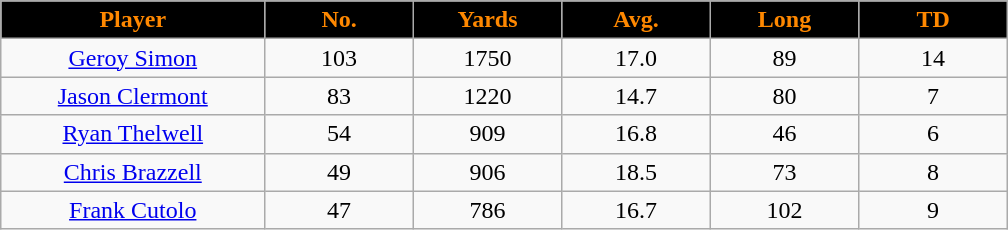<table class="wikitable sortable">
<tr>
<th style="background:black;color:#FF8800;" width="16%">Player</th>
<th style="background:black;color:#FF8800;" width="9%">No.</th>
<th style="background:black;color:#FF8800;" width="9%">Yards</th>
<th style="background:black;color:#FF8800;" width="9%">Avg.</th>
<th style="background:black;color:#FF8800;" width="9%">Long</th>
<th style="background:black;color:#FF8800;" width="9%">TD</th>
</tr>
<tr align="center">
<td><a href='#'>Geroy Simon</a></td>
<td>103</td>
<td>1750</td>
<td>17.0</td>
<td>89</td>
<td>14</td>
</tr>
<tr align="center">
<td><a href='#'>Jason Clermont</a></td>
<td>83</td>
<td>1220</td>
<td>14.7</td>
<td>80</td>
<td>7</td>
</tr>
<tr align="center">
<td><a href='#'>Ryan Thelwell</a></td>
<td>54</td>
<td>909</td>
<td>16.8</td>
<td>46</td>
<td>6</td>
</tr>
<tr align="center">
<td><a href='#'>Chris Brazzell</a></td>
<td>49</td>
<td>906</td>
<td>18.5</td>
<td>73</td>
<td>8</td>
</tr>
<tr align="center">
<td><a href='#'>Frank Cutolo</a></td>
<td>47</td>
<td>786</td>
<td>16.7</td>
<td>102</td>
<td>9</td>
</tr>
</table>
